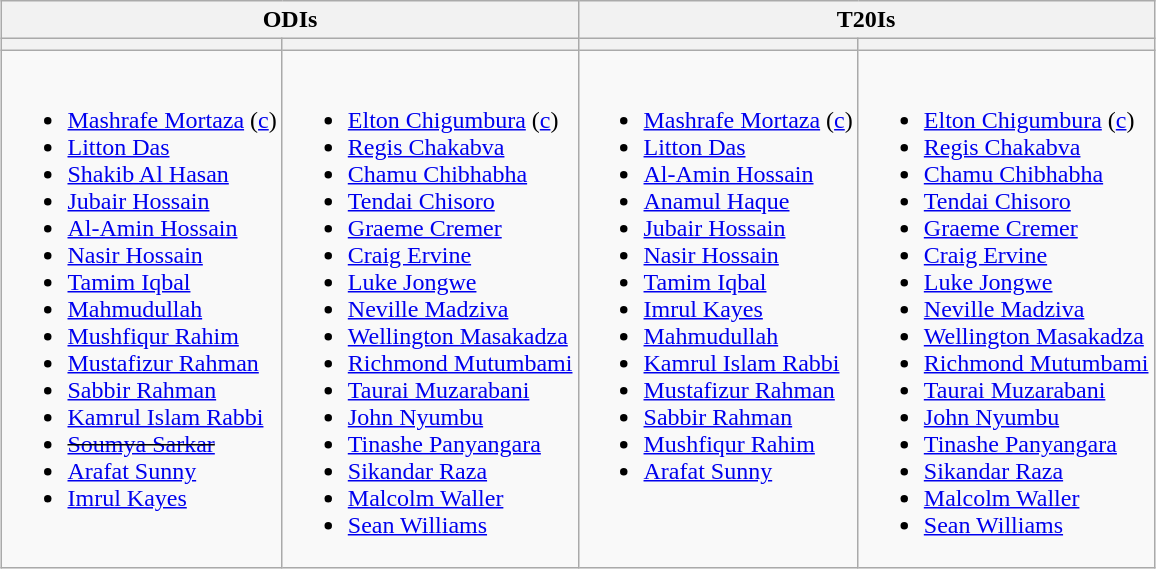<table class="wikitable" style="text-align:left; margin:auto">
<tr>
<th colspan=2>ODIs</th>
<th colspan=2>T20Is</th>
</tr>
<tr>
<th></th>
<th></th>
<th></th>
<th></th>
</tr>
<tr style="vertical-align:top">
<td><br><ul><li><a href='#'>Mashrafe Mortaza</a> (<a href='#'>c</a>)</li><li><a href='#'>Litton Das</a></li><li><a href='#'>Shakib Al Hasan</a></li><li><a href='#'>Jubair Hossain</a></li><li><a href='#'>Al-Amin Hossain</a></li><li><a href='#'>Nasir Hossain</a></li><li><a href='#'>Tamim Iqbal</a></li><li><a href='#'>Mahmudullah</a></li><li><a href='#'>Mushfiqur Rahim</a></li><li><a href='#'>Mustafizur Rahman</a></li><li><a href='#'>Sabbir Rahman</a></li><li><a href='#'>Kamrul Islam Rabbi</a></li><li><s><a href='#'>Soumya Sarkar</a></s></li><li><a href='#'>Arafat Sunny</a></li><li><a href='#'>Imrul Kayes</a></li></ul></td>
<td><br><ul><li><a href='#'>Elton Chigumbura</a> (<a href='#'>c</a>)</li><li><a href='#'>Regis Chakabva</a></li><li><a href='#'>Chamu Chibhabha</a></li><li><a href='#'>Tendai Chisoro</a></li><li><a href='#'>Graeme Cremer</a></li><li><a href='#'>Craig Ervine</a></li><li><a href='#'>Luke Jongwe</a></li><li><a href='#'>Neville Madziva</a></li><li><a href='#'>Wellington Masakadza</a></li><li><a href='#'>Richmond Mutumbami</a></li><li><a href='#'>Taurai Muzarabani</a></li><li><a href='#'>John Nyumbu</a></li><li><a href='#'>Tinashe Panyangara</a></li><li><a href='#'>Sikandar Raza</a></li><li><a href='#'>Malcolm Waller</a></li><li><a href='#'>Sean Williams</a></li></ul></td>
<td><br><ul><li><a href='#'>Mashrafe Mortaza</a> (<a href='#'>c</a>)</li><li><a href='#'>Litton Das</a></li><li><a href='#'>Al-Amin Hossain</a></li><li><a href='#'>Anamul Haque</a></li><li><a href='#'>Jubair Hossain</a></li><li><a href='#'>Nasir Hossain</a></li><li><a href='#'>Tamim Iqbal</a></li><li><a href='#'>Imrul Kayes</a></li><li><a href='#'>Mahmudullah</a></li><li><a href='#'>Kamrul Islam Rabbi</a></li><li><a href='#'>Mustafizur Rahman</a></li><li><a href='#'>Sabbir Rahman</a></li><li><a href='#'>Mushfiqur Rahim</a></li><li><a href='#'>Arafat Sunny</a></li></ul></td>
<td><br><ul><li><a href='#'>Elton Chigumbura</a> (<a href='#'>c</a>)</li><li><a href='#'>Regis Chakabva</a></li><li><a href='#'>Chamu Chibhabha</a></li><li><a href='#'>Tendai Chisoro</a></li><li><a href='#'>Graeme Cremer</a></li><li><a href='#'>Craig Ervine</a></li><li><a href='#'>Luke Jongwe</a></li><li><a href='#'>Neville Madziva</a></li><li><a href='#'>Wellington Masakadza</a></li><li><a href='#'>Richmond Mutumbami</a></li><li><a href='#'>Taurai Muzarabani</a></li><li><a href='#'>John Nyumbu</a></li><li><a href='#'>Tinashe Panyangara</a></li><li><a href='#'>Sikandar Raza</a></li><li><a href='#'>Malcolm Waller</a></li><li><a href='#'>Sean Williams</a></li></ul></td>
</tr>
</table>
